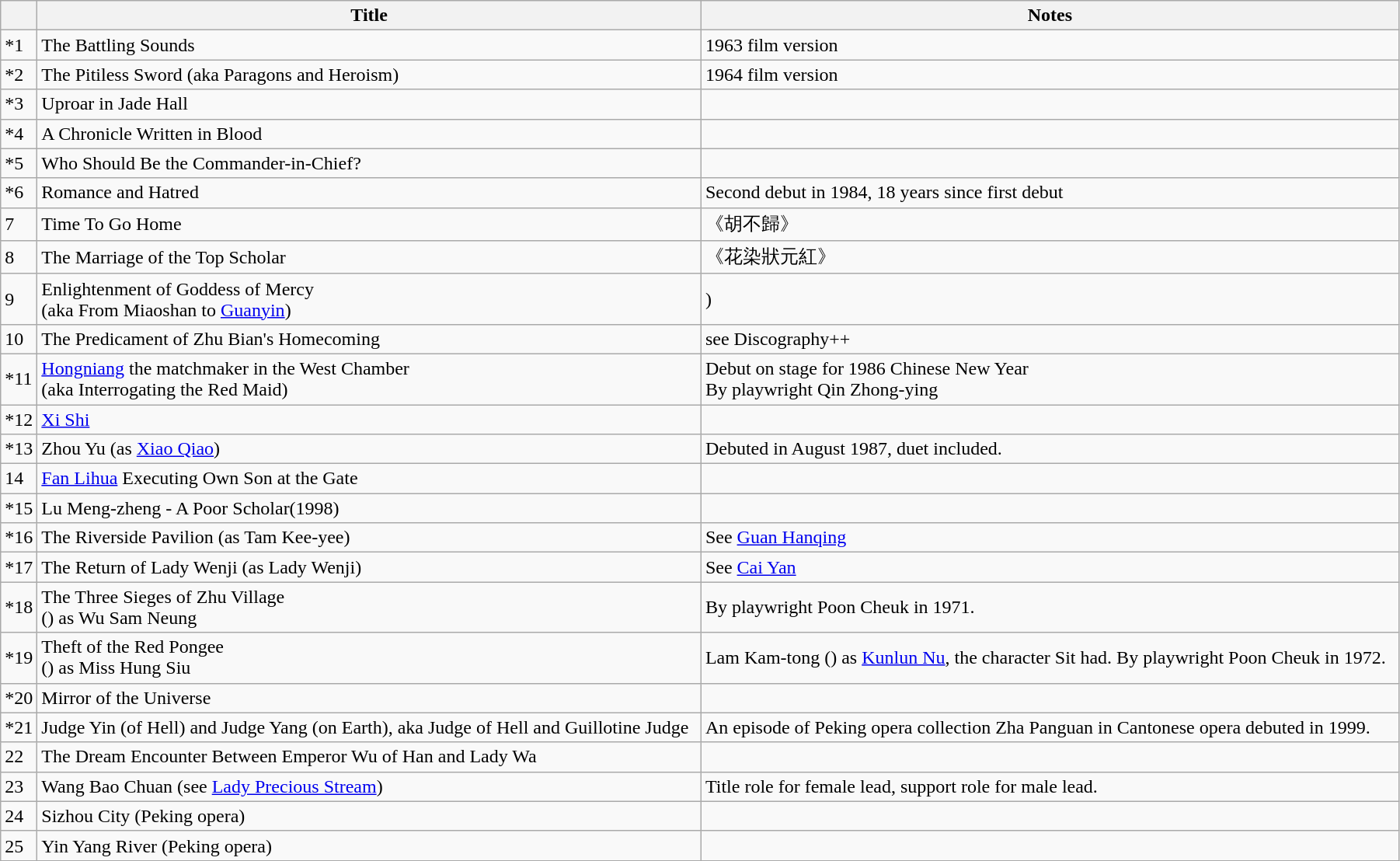<table class="wikitable" width="95%">
<tr>
<th width="15"></th>
<th>Title</th>
<th>Notes</th>
</tr>
<tr>
<td>*1</td>
<td>The Battling Sounds</td>
<td>1963 film version</td>
</tr>
<tr>
<td>*2</td>
<td>The Pitiless Sword (aka Paragons and Heroism)</td>
<td>1964 film version</td>
</tr>
<tr>
<td>*3</td>
<td>Uproar in Jade Hall</td>
<td></td>
</tr>
<tr>
<td>*4</td>
<td>A Chronicle Written in Blood</td>
<td></td>
</tr>
<tr>
<td>*5</td>
<td>Who Should Be the Commander-in-Chief?</td>
<td></td>
</tr>
<tr>
<td>*6</td>
<td>Romance and Hatred</td>
<td>Second debut in 1984, 18 years since first debut</td>
</tr>
<tr>
<td>7</td>
<td>Time To Go Home</td>
<td>《胡不歸》</td>
</tr>
<tr>
<td>8</td>
<td>The Marriage of the Top Scholar</td>
<td>《花染狀元紅》</td>
</tr>
<tr>
<td>9</td>
<td>Enlightenment of Goddess of Mercy<br>(aka From Miaoshan to <a href='#'>Guanyin</a>)</td>
<td>)</td>
</tr>
<tr>
<td>10</td>
<td>The Predicament of Zhu Bian's Homecoming</td>
<td>see Discography++</td>
</tr>
<tr>
<td>*11</td>
<td><a href='#'>Hongniang</a> the matchmaker in the West Chamber<br>(aka Interrogating the Red Maid)</td>
<td>Debut on stage for 1986 Chinese New Year<br>By playwright Qin Zhong-ying</td>
</tr>
<tr>
<td>*12</td>
<td><a href='#'>Xi Shi</a></td>
<td></td>
</tr>
<tr>
<td>*13</td>
<td>Zhou Yu (as <a href='#'>Xiao Qiao</a>)</td>
<td>Debuted in August 1987, duet included.</td>
</tr>
<tr>
<td>14</td>
<td><a href='#'>Fan Lihua</a> Executing Own Son at the Gate</td>
<td></td>
</tr>
<tr>
<td>*15</td>
<td>Lu Meng-zheng - A Poor Scholar(1998)</td>
<td></td>
</tr>
<tr>
<td>*16</td>
<td>The Riverside Pavilion (as Tam Kee-yee)</td>
<td>See <a href='#'>Guan Hanqing</a></td>
</tr>
<tr>
<td>*17</td>
<td>The Return of Lady Wenji (as Lady Wenji)</td>
<td>See <a href='#'>Cai Yan</a></td>
</tr>
<tr>
<td>*18</td>
<td>The Three Sieges of Zhu Village<br>() as Wu Sam Neung</td>
<td>By playwright Poon Cheuk in 1971.</td>
</tr>
<tr>
<td>*19</td>
<td>Theft of the Red Pongee<br>() as Miss Hung Siu</td>
<td>Lam Kam-tong () as <a href='#'>Kunlun Nu</a>, the character Sit had. By playwright Poon Cheuk in 1972.</td>
</tr>
<tr>
<td>*20</td>
<td>Mirror of the Universe</td>
<td></td>
</tr>
<tr>
<td>*21</td>
<td>Judge Yin (of Hell) and Judge Yang (on Earth), aka Judge of Hell and Guillotine Judge</td>
<td>An episode of Peking opera collection Zha Panguan in Cantonese opera debuted in 1999.</td>
</tr>
<tr>
<td>22</td>
<td>The Dream Encounter Between Emperor Wu of Han and Lady Wa</td>
<td></td>
</tr>
<tr>
<td>23</td>
<td>Wang Bao Chuan (see <a href='#'>Lady Precious Stream</a>)</td>
<td>Title role for female lead, support role for male lead.</td>
</tr>
<tr>
<td>24</td>
<td>Sizhou City (Peking opera)</td>
<td></td>
</tr>
<tr>
<td>25</td>
<td>Yin Yang River (Peking opera)</td>
<td></td>
</tr>
</table>
